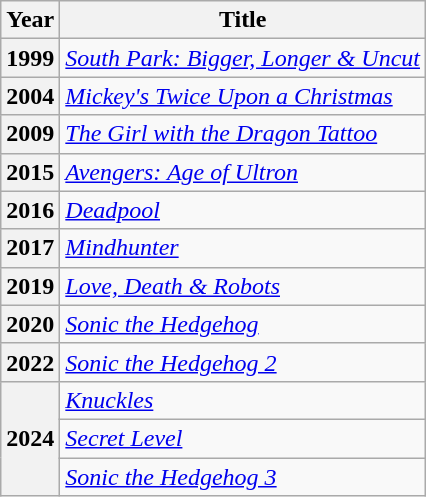<table class="wikitable">
<tr>
<th>Year</th>
<th>Title</th>
</tr>
<tr>
<th>1999</th>
<td><em><a href='#'>South Park: Bigger, Longer & Uncut</a></em></td>
</tr>
<tr>
<th>2004</th>
<td><em><a href='#'>Mickey's Twice Upon a Christmas</a></em></td>
</tr>
<tr>
<th>2009</th>
<td><em><a href='#'>The Girl with the Dragon Tattoo</a></em></td>
</tr>
<tr>
<th>2015</th>
<td><em><a href='#'>Avengers: Age of Ultron</a></em></td>
</tr>
<tr>
<th>2016</th>
<td><a href='#'><em>Deadpool</em></a></td>
</tr>
<tr>
<th>2017</th>
<td><a href='#'><em>Mindhunter</em></a></td>
</tr>
<tr>
<th>2019</th>
<td><em><a href='#'>Love, Death & Robots</a></em></td>
</tr>
<tr>
<th>2020</th>
<td><em><a href='#'>Sonic the Hedgehog</a></em></td>
</tr>
<tr>
<th>2022</th>
<td><em><a href='#'>Sonic the Hedgehog 2</a></em></td>
</tr>
<tr>
<th rowspan="3">2024</th>
<td><em><a href='#'>Knuckles</a></em></td>
</tr>
<tr>
<td><em><a href='#'>Secret Level</a></em></td>
</tr>
<tr>
<td><em><a href='#'>Sonic the Hedgehog 3</a></em></td>
</tr>
</table>
